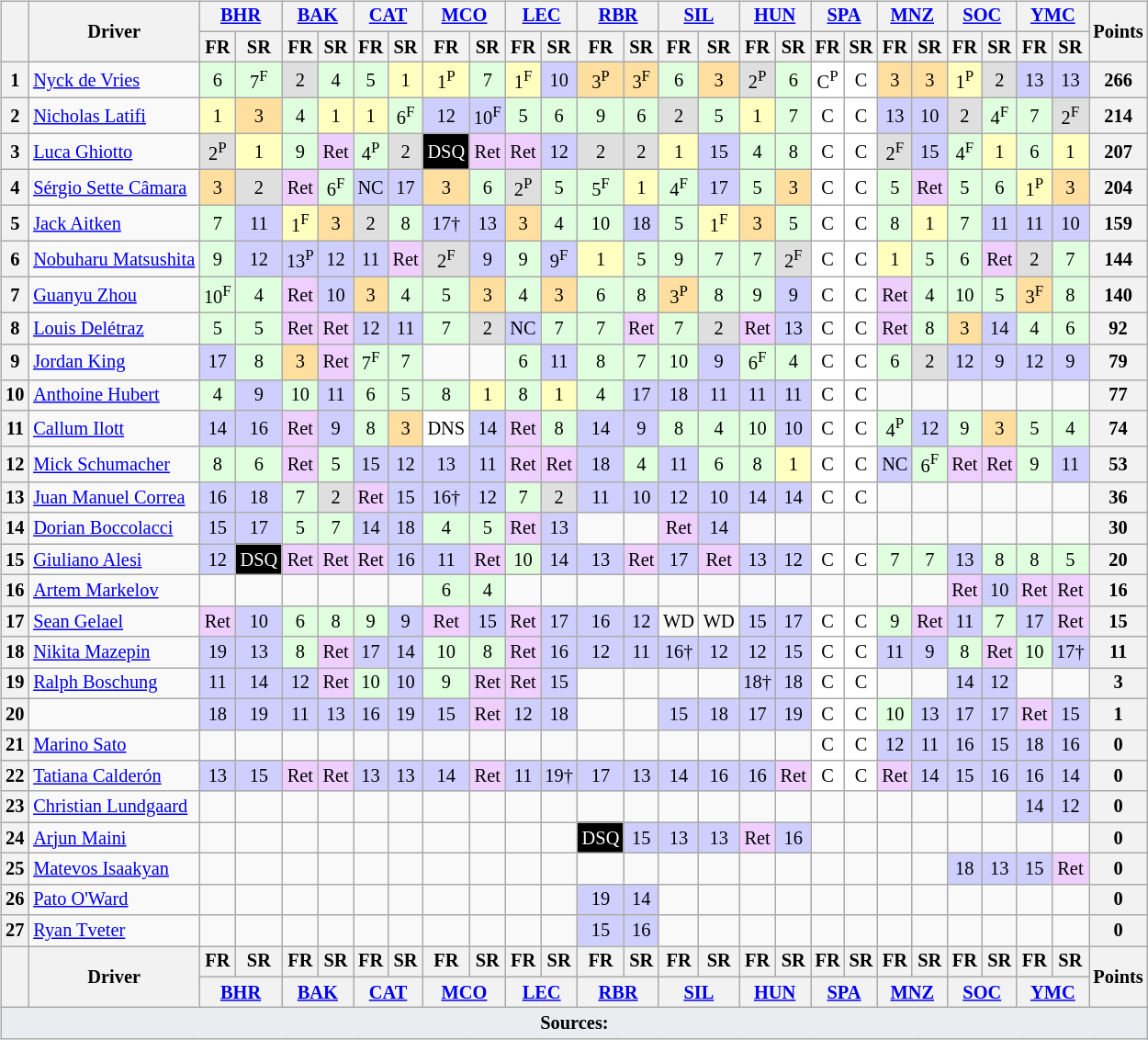<table>
<tr>
<td style="vertical-align:top; text-align:center"><br><table class="wikitable" style="font-size: 85%;">
<tr style="vertical-align:middle;">
<th rowspan="2" style="vertical-align:middle"></th>
<th rowspan="2" style="vertical-align:middle;background">Driver</th>
<th colspan="2"><a href='#'>BHR</a><br></th>
<th colspan="2"><a href='#'>BAK</a><br></th>
<th colspan="2"><a href='#'>CAT</a><br></th>
<th colspan="2"><a href='#'>MCO</a><br></th>
<th colspan="2"><a href='#'>LEC</a><br></th>
<th colspan="2"><a href='#'>RBR</a><br></th>
<th colspan="2"><a href='#'>SIL</a><br></th>
<th colspan="2"><a href='#'>HUN</a><br></th>
<th colspan="2"><a href='#'>SPA</a><br></th>
<th colspan="2"><a href='#'>MNZ</a><br></th>
<th colspan="2"><a href='#'>SOC</a><br></th>
<th colspan="2"><a href='#'>YMC</a><br></th>
<th rowspan="2" style="vertical-align:middle">Points</th>
</tr>
<tr>
<th>FR</th>
<th>SR</th>
<th>FR</th>
<th>SR</th>
<th>FR</th>
<th>SR</th>
<th>FR</th>
<th>SR</th>
<th>FR</th>
<th>SR</th>
<th>FR</th>
<th>SR</th>
<th>FR</th>
<th>SR</th>
<th>FR</th>
<th>SR</th>
<th>FR</th>
<th>SR</th>
<th>FR</th>
<th>SR</th>
<th>FR</th>
<th>SR</th>
<th>FR</th>
<th>SR</th>
</tr>
<tr>
<th>1</th>
<td style="text-align:left"> <a href='#'>Nyck de Vries</a></td>
<td style="background:#dfffdf;">6</td>
<td style="background:#dfffdf;">7<span><sup>F</sup></span></td>
<td style="background:#dfdfdf;">2</td>
<td style="background:#dfffdf;">4</td>
<td style="background:#dfffdf;">5</td>
<td style="background:#ffffbf;">1</td>
<td style="background:#ffffbf;">1<span><sup>P</sup></span></td>
<td style="background:#dfffdf;">7</td>
<td style="background:#ffffbf;">1<span><sup>F</sup></span></td>
<td style="background:#cfcfff;">10</td>
<td style="background:#ffdf9f;">3<span><sup>P</sup></span></td>
<td style="background:#ffdf9f;">3<span><sup>F</sup></span></td>
<td style="background:#dfffdf;">6</td>
<td style="background:#ffdf9f;">3</td>
<td style="background:#dfdfdf;">2<span><sup>P</sup></span></td>
<td style="background:#dfffdf;">6</td>
<td style="background:#ffffff;">C<span><sup>P</sup></span></td>
<td style="background:#ffffff;">C</td>
<td style="background:#ffdf9f;">3</td>
<td style="background:#ffdf9f;">3</td>
<td style="background:#ffffbf;">1<span><sup>P</sup></span></td>
<td style="background:#dfdfdf;">2</td>
<td style="background:#cfcfff;">13</td>
<td style="background:#cfcfff;">13</td>
<th>266</th>
</tr>
<tr>
<th>2</th>
<td style="text-align:left"> <a href='#'>Nicholas Latifi</a></td>
<td style="background:#ffffbf;">1</td>
<td style="background:#ffdf9f;">3</td>
<td style="background:#dfffdf;">4</td>
<td style="background:#ffffbf;">1</td>
<td style="background:#ffffbf;">1</td>
<td style="background:#dfffdf;">6<span><sup>F</sup></span></td>
<td style="background:#cfcfff;">12</td>
<td style="background:#cfcfff;">10<span><sup>F</sup></span></td>
<td style="background:#dfffdf;">5</td>
<td style="background:#dfffdf;">6</td>
<td style="background:#dfffdf;">9</td>
<td style="background:#dfffdf;">6</td>
<td style="background:#dfdfdf;">2</td>
<td style="background:#dfffdf;">5</td>
<td style="background:#ffffbf;">1</td>
<td style="background:#dfffdf;">7</td>
<td style="background:#ffffff;">C</td>
<td style="background:#ffffff;">C</td>
<td style="background:#cfcfff;">13</td>
<td style="background:#cfcfff;">10</td>
<td style="background:#dfdfdf;">2</td>
<td style="background:#dfffdf;">4<span><sup>F</sup></span></td>
<td style="background:#dfffdf;">7</td>
<td style="background:#dfdfdf;">2<span><sup>F</sup></span></td>
<th>214</th>
</tr>
<tr>
<th>3</th>
<td style="text-align:left"> <a href='#'>Luca Ghiotto</a></td>
<td style="background:#dfdfdf;">2<span><sup>P</sup></span></td>
<td style="background:#ffffbf;">1</td>
<td style="background:#dfffdf;">9</td>
<td style="background:#efcfff;">Ret</td>
<td style="background:#dfffdf;">4<span><sup>P</sup></span></td>
<td style="background:#dfdfdf;">2</td>
<td style="background-color:#000000;color:white">DSQ</td>
<td style="background:#efcfff;">Ret</td>
<td style="background:#efcfff;">Ret</td>
<td style="background:#cfcfff;">12</td>
<td style="background:#dfdfdf;">2</td>
<td style="background:#dfdfdf;">2</td>
<td style="background:#ffffbf;">1</td>
<td style="background:#cfcfff;">15</td>
<td style="background:#dfffdf;">4</td>
<td style="background:#dfffdf;">8</td>
<td style="background:#ffffff;">C</td>
<td style="background:#ffffff;">C</td>
<td style="background:#dfdfdf;">2<span><sup>F</sup></span></td>
<td style="background:#cfcfff;">15</td>
<td style="background:#dfffdf;">4<span><sup>F</sup></span></td>
<td style="background:#ffffbf;">1</td>
<td style="background:#dfffdf;">6</td>
<td style="background:#ffffbf;">1</td>
<th>207</th>
</tr>
<tr>
<th>4</th>
<td style="text-align:left"> <a href='#'>Sérgio Sette Câmara</a></td>
<td style="background:#ffdf9f;">3</td>
<td style="background:#dfdfdf;">2</td>
<td style="background:#efcfff;">Ret</td>
<td style="background:#dfffdf;">6<span><sup>F</sup></span></td>
<td style="background:#cfcfff;">NC</td>
<td style="background:#cfcfff;">17</td>
<td style="background:#ffdf9f;">3</td>
<td style="background:#dfffdf;">6</td>
<td style="background:#dfdfdf;">2<span><sup>P</sup></span></td>
<td style="background:#dfffdf;">5</td>
<td style="background:#dfffdf;">5<span><sup>F</sup></span></td>
<td style="background:#ffffbf;">1</td>
<td style="background:#dfffdf;">4<span><sup>F</sup></span></td>
<td style="background:#cfcfff;">17</td>
<td style="background:#dfffdf;">5</td>
<td style="background:#ffdf9f;">3</td>
<td style="background:#ffffff;">C</td>
<td style="background:#ffffff;">C</td>
<td style="background:#dfffdf;">5</td>
<td style="background:#efcfff;">Ret</td>
<td style="background:#dfffdf;">5</td>
<td style="background:#dfffdf;">6</td>
<td style="background:#ffffbf;">1<span><sup>P</sup></span></td>
<td style="background:#ffdf9f;">3</td>
<th>204</th>
</tr>
<tr>
<th>5</th>
<td style="text-align:left"> <a href='#'>Jack Aitken</a></td>
<td style="background:#dfffdf;">7</td>
<td style="background:#cfcfff;">11</td>
<td style="background:#ffffbf;">1<span><sup>F</sup></span></td>
<td style="background:#ffdf9f;">3</td>
<td style="background:#dfdfdf;">2</td>
<td style="background:#dfffdf;">8</td>
<td style="background:#cfcfff;">17†</td>
<td style="background:#cfcfff;">13</td>
<td style="background:#ffdf9f;">3</td>
<td style="background:#dfffdf;">4</td>
<td style="background:#dfffdf;">10</td>
<td style="background:#cfcfff;">18</td>
<td style="background:#dfffdf;">5</td>
<td style="background:#ffffbf;">1<span><sup>F</sup></span></td>
<td style="background:#ffdf9f;">3</td>
<td style="background:#dfffdf;">5</td>
<td style="background:#ffffff;">C</td>
<td style="background:#ffffff;">C</td>
<td style="background:#dfffdf;">8</td>
<td style="background:#ffffbf;">1</td>
<td style="background:#dfffdf;">7</td>
<td style="background:#cfcfff;">11</td>
<td style="background:#cfcfff;">11</td>
<td style="background:#cfcfff;">10</td>
<th>159</th>
</tr>
<tr>
<th>6</th>
<td style="text-align:left"> <a href='#'>Nobuharu Matsushita</a></td>
<td style="background:#dfffdf;">9</td>
<td style="background:#cfcfff;">12</td>
<td style="background:#cfcfff;">13<span><sup>P</sup></span></td>
<td style="background:#cfcfff;">12</td>
<td style="background:#cfcfff;">11</td>
<td style="background:#efcfff;">Ret</td>
<td style="background:#dfdfdf;">2<span><sup>F</sup></span></td>
<td style="background:#cfcfff;">9</td>
<td style="background:#dfffdf;">9</td>
<td style="background:#cfcfff;">9<span><sup>F</sup></span></td>
<td style="background:#ffffbf;">1</td>
<td style="background:#dfffdf;">5</td>
<td style="background:#dfffdf;">9</td>
<td style="background:#dfffdf;">7</td>
<td style="background:#dfffdf;">7</td>
<td style="background:#dfdfdf;">2<span><sup>F</sup></span></td>
<td style="background:#ffffff;">C</td>
<td style="background:#ffffff;">C</td>
<td style="background:#ffffbf;">1</td>
<td style="background:#dfffdf;">5</td>
<td style="background:#dfffdf;">6</td>
<td style="background:#efcfff;">Ret</td>
<td style="background:#dfdfdf;">2</td>
<td style="background:#dfffdf;">7</td>
<th>144</th>
</tr>
<tr>
<th>7</th>
<td style="text-align:left"> <a href='#'>Guanyu Zhou</a></td>
<td style="background:#dfffdf;">10<span><sup>F</sup></span></td>
<td style="background:#dfffdf;">4</td>
<td style="background:#efcfff;">Ret</td>
<td style="background:#cfcfff;">10</td>
<td style="background:#ffdf9f;">3</td>
<td style="background:#dfffdf;">4</td>
<td style="background:#dfffdf;">5</td>
<td style="background:#ffdf9f;">3</td>
<td style="background:#dfffdf;">4</td>
<td style="background:#ffdf9f;">3</td>
<td style="background:#dfffdf;">6</td>
<td style="background:#dfffdf;">8</td>
<td style="background:#ffdf9f;">3<span><sup>P</sup></span></td>
<td style="background:#dfffdf;">8</td>
<td style="background:#dfffdf;">9</td>
<td style="background:#cfcfff;">9</td>
<td style="background:#ffffff;">C</td>
<td style="background:#ffffff;">C</td>
<td style="background:#efcfff;">Ret</td>
<td style="background:#dfffdf;">4</td>
<td style="background:#dfffdf;">10</td>
<td style="background:#dfffdf;">5</td>
<td style="background:#ffdf9f;">3<span><sup>F</sup></span></td>
<td style="background:#dfffdf;">8</td>
<th>140</th>
</tr>
<tr>
<th>8</th>
<td style="text-align:left"> <a href='#'>Louis Delétraz</a></td>
<td style="background:#dfffdf;">5</td>
<td style="background:#dfffdf;">5</td>
<td style="background:#efcfff;">Ret</td>
<td style="background:#efcfff;">Ret</td>
<td style="background:#cfcfff;">12</td>
<td style="background:#cfcfff;">11</td>
<td style="background:#dfffdf;">7</td>
<td style="background:#dfdfdf;">2</td>
<td style="background:#cfcfff;">NC</td>
<td style="background:#dfffdf;">7</td>
<td style="background:#dfffdf;">7</td>
<td style="background:#efcfff;">Ret</td>
<td style="background:#dfffdf;">7</td>
<td style="background:#dfdfdf;">2</td>
<td style="background:#efcfff;">Ret</td>
<td style="background:#cfcfff;">13</td>
<td style="background:#ffffff;">C</td>
<td style="background:#ffffff;">C</td>
<td style="background:#efcfff;">Ret</td>
<td style="background:#dfffdf;">8</td>
<td style="background:#ffdf9f;">3</td>
<td style="background:#cfcfff;">14</td>
<td style="background:#dfffdf;">4</td>
<td style="background:#dfffdf;">6</td>
<th>92</th>
</tr>
<tr>
<th>9</th>
<td style="text-align:left"> <a href='#'>Jordan King</a></td>
<td style="background:#cfcfff;">17</td>
<td style="background:#dfffdf;">8</td>
<td style="background:#ffdf9f;">3</td>
<td style="background:#efcfff;">Ret</td>
<td style="background:#dfffdf;">7<span><sup>F</sup></span></td>
<td style="background:#dfffdf;">7</td>
<td></td>
<td></td>
<td style="background:#dfffdf;">6</td>
<td style="background:#cfcfff;">11</td>
<td style="background:#dfffdf;">8</td>
<td style="background:#dfffdf;">7</td>
<td style="background:#dfffdf;">10</td>
<td style="background:#cfcfff;">9</td>
<td style="background:#dfffdf;">6<span><sup>F</sup></span></td>
<td style="background:#dfffdf;">4</td>
<td style="background:#ffffff;">C</td>
<td style="background:#ffffff;">C</td>
<td style="background:#dfffdf;">6</td>
<td style="background:#dfdfdf;">2</td>
<td style="background:#cfcfff;">12</td>
<td style="background:#cfcfff;">9</td>
<td style="background:#cfcfff;">12</td>
<td style="background:#cfcfff;">9</td>
<th>79</th>
</tr>
<tr>
<th>10</th>
<td style="text-align:left"> <a href='#'>Anthoine Hubert</a></td>
<td style="background:#dfffdf;">4</td>
<td style="background:#cfcfff;">9</td>
<td style="background:#dfffdf;">10</td>
<td style="background:#cfcfff;">11</td>
<td style="background:#dfffdf;">6</td>
<td style="background:#dfffdf;">5</td>
<td style="background:#dfffdf;">8</td>
<td style="background:#ffffbf;">1</td>
<td style="background:#dfffdf;">8</td>
<td style="background:#ffffbf;">1</td>
<td style="background:#dfffdf;">4</td>
<td style="background:#cfcfff;">17</td>
<td style="background:#cfcfff;">18</td>
<td style="background:#cfcfff;">11</td>
<td style="background:#cfcfff;">11</td>
<td style="background:#cfcfff;">11</td>
<td style="background:#ffffff;">C</td>
<td style="background:#ffffff;">C</td>
<td></td>
<td></td>
<td></td>
<td></td>
<td></td>
<td></td>
<th>77</th>
</tr>
<tr>
<th>11</th>
<td style="text-align:left"> <a href='#'>Callum Ilott</a></td>
<td style="background:#cfcfff;">14</td>
<td style="background:#cfcfff;">16</td>
<td style="background:#efcfff;">Ret</td>
<td style="background:#cfcfff;">9</td>
<td style="background:#dfffdf;">8</td>
<td style="background:#ffdf9f;">3</td>
<td style="background:#ffffff;">DNS</td>
<td style="background:#cfcfff;">14</td>
<td style="background:#efcfff;">Ret</td>
<td style="background:#dfffdf;">8</td>
<td style="background:#cfcfff;">14</td>
<td style="background:#cfcfff;">9</td>
<td style="background:#dfffdf;">8</td>
<td style="background:#dfffdf;">4</td>
<td style="background:#dfffdf;">10</td>
<td style="background:#cfcfff;">10</td>
<td style="background:#ffffff;">C</td>
<td style="background:#ffffff;">C</td>
<td style="background:#dfffdf;">4<span><sup>P</sup></span></td>
<td style="background:#cfcfff;">12</td>
<td style="background:#dfffdf;">9</td>
<td style="background:#ffdf9f;">3</td>
<td style="background:#dfffdf;">5</td>
<td style="background:#dfffdf;">4</td>
<th>74</th>
</tr>
<tr>
<th>12</th>
<td style="text-align:left"> <a href='#'>Mick Schumacher</a></td>
<td style="background:#dfffdf;">8</td>
<td style="background:#dfffdf;">6</td>
<td style="background:#efcfff;">Ret</td>
<td style="background:#dfffdf;">5</td>
<td style="background:#cfcfff;">15</td>
<td style="background:#cfcfff;">12</td>
<td style="background:#cfcfff;">13</td>
<td style="background:#cfcfff;">11</td>
<td style="background:#efcfff;">Ret</td>
<td style="background:#efcfff;">Ret</td>
<td style="background:#cfcfff;">18</td>
<td style="background:#dfffdf;">4</td>
<td style="background:#cfcfff;">11</td>
<td style="background:#dfffdf;">6</td>
<td style="background:#dfffdf;">8</td>
<td style="background:#ffffbf;">1</td>
<td style="background:#ffffff;">C</td>
<td style="background:#ffffff;">C</td>
<td style="background:#cfcfff;">NC</td>
<td style="background:#dfffdf;">6<span><sup>F</sup></span></td>
<td style="background:#efcfff;">Ret</td>
<td style="background:#efcfff;">Ret</td>
<td style="background:#dfffdf;">9</td>
<td style="background:#cfcfff;">11</td>
<th>53</th>
</tr>
<tr>
<th>13</th>
<td style="text-align:left"> <a href='#'>Juan Manuel Correa</a></td>
<td style="background:#cfcfff;">16</td>
<td style="background:#cfcfff;">18</td>
<td style="background:#dfffdf;">7</td>
<td style="background:#dfdfdf;">2</td>
<td style="background:#efcfff;">Ret</td>
<td style="background:#cfcfff;">15</td>
<td style="background:#cfcfff;">16†</td>
<td style="background:#cfcfff;">12</td>
<td style="background:#dfffdf;">7</td>
<td style="background:#dfdfdf;">2</td>
<td style="background:#cfcfff;">11</td>
<td style="background:#cfcfff;">10</td>
<td style="background:#cfcfff;">12</td>
<td style="background:#cfcfff;">10</td>
<td style="background:#cfcfff;">14</td>
<td style="background:#cfcfff;">14</td>
<td style="background:#ffffff;">C</td>
<td style="background:#ffffff;">C</td>
<td></td>
<td></td>
<td></td>
<td></td>
<td></td>
<td></td>
<th>36</th>
</tr>
<tr>
<th>14</th>
<td style="text-align:left"> <a href='#'>Dorian Boccolacci</a></td>
<td style="background:#cfcfff;">15</td>
<td style="background:#cfcfff;">17</td>
<td style="background:#dfffdf;">5</td>
<td style="background:#dfffdf;">7</td>
<td style="background:#cfcfff;">14</td>
<td style="background:#cfcfff;">18</td>
<td style="background:#dfffdf;">4</td>
<td style="background:#dfffdf;">5</td>
<td style="background:#efcfff;">Ret</td>
<td style="background:#cfcfff;">13</td>
<td></td>
<td></td>
<td style="background:#efcfff;">Ret</td>
<td style="background:#cfcfff;">14</td>
<td></td>
<td></td>
<td></td>
<td></td>
<td></td>
<td></td>
<td></td>
<td></td>
<td></td>
<td></td>
<th>30</th>
</tr>
<tr>
<th>15</th>
<td style="text-align:left"> <a href='#'>Giuliano Alesi</a></td>
<td style="background:#cfcfff;">12</td>
<td style="background-color:#000000;color:white">DSQ</td>
<td style="background:#efcfff;">Ret</td>
<td style="background:#efcfff;">Ret</td>
<td style="background:#efcfff;">Ret</td>
<td style="background:#cfcfff;">16</td>
<td style="background:#cfcfff;">11</td>
<td style="background:#efcfff;">Ret</td>
<td style="background:#dfffdf;">10</td>
<td style="background:#cfcfff;">14</td>
<td style="background:#cfcfff;">13</td>
<td style="background:#efcfff;">Ret</td>
<td style="background:#cfcfff;">17</td>
<td style="background:#efcfff;">Ret</td>
<td style="background:#cfcfff;">13</td>
<td style="background:#cfcfff;">12</td>
<td style="background:#ffffff;">C</td>
<td style="background:#ffffff;">C</td>
<td style="background:#dfffdf;">7</td>
<td style="background:#dfffdf;">7</td>
<td style="background:#cfcfff;">13</td>
<td style="background:#dfffdf;">8</td>
<td style="background:#dfffdf;">8</td>
<td style="background:#dfffdf;">5</td>
<th>20</th>
</tr>
<tr>
<th>16</th>
<td style="text-align:left"> <a href='#'>Artem Markelov</a></td>
<td></td>
<td></td>
<td></td>
<td></td>
<td></td>
<td></td>
<td style="background:#dfffdf;">6</td>
<td style="background:#dfffdf;">4</td>
<td></td>
<td></td>
<td></td>
<td></td>
<td></td>
<td></td>
<td></td>
<td></td>
<td></td>
<td></td>
<td></td>
<td></td>
<td style="background:#efcfff;">Ret</td>
<td style="background:#cfcfff;">10</td>
<td style="background:#efcfff;">Ret</td>
<td style="background:#efcfff;">Ret</td>
<th>16</th>
</tr>
<tr>
<th>17</th>
<td style="text-align:left"> <a href='#'>Sean Gelael</a></td>
<td style="background:#efcfff;">Ret</td>
<td style="background:#cfcfff;">10</td>
<td style="background:#dfffdf;">6</td>
<td style="background:#dfffdf;">8</td>
<td style="background:#dfffdf;">9</td>
<td style="background:#cfcfff;">9</td>
<td style="background:#efcfff;">Ret</td>
<td style="background:#cfcfff;">15</td>
<td style="background:#efcfff;">Ret</td>
<td style="background:#cfcfff;">17</td>
<td style="background:#cfcfff;">16</td>
<td style="background:#cfcfff;">12</td>
<td>WD</td>
<td>WD</td>
<td style="background:#cfcfff;">15</td>
<td style="background:#cfcfff;">17</td>
<td style="background:#ffffff;">C</td>
<td style="background:#ffffff;">C</td>
<td style="background:#dfffdf;">9</td>
<td style="background:#efcfff;">Ret</td>
<td style="background:#cfcfff;">11</td>
<td style="background:#dfffdf;">7</td>
<td style="background:#cfcfff;">17</td>
<td style="background:#efcfff;">Ret</td>
<th>15</th>
</tr>
<tr>
<th>18</th>
<td style="text-align:left"> <a href='#'>Nikita Mazepin</a></td>
<td style="background:#cfcfff;">19</td>
<td style="background:#cfcfff;">13</td>
<td style="background:#dfffdf;">8</td>
<td style="background:#efcfff;">Ret</td>
<td style="background:#cfcfff;">17</td>
<td style="background:#cfcfff;">14</td>
<td style="background:#dfffdf;">10</td>
<td style="background:#dfffdf;">8</td>
<td style="background:#efcfff;">Ret</td>
<td style="background:#cfcfff;">16</td>
<td style="background:#cfcfff;">12</td>
<td style="background:#cfcfff;">11</td>
<td style="background:#cfcfff;">16†</td>
<td style="background:#cfcfff;">12</td>
<td style="background:#cfcfff;">12</td>
<td style="background:#cfcfff;">15</td>
<td style="background:#ffffff;">C</td>
<td style="background:#ffffff;">C</td>
<td style="background:#cfcfff;">11</td>
<td style="background:#cfcfff;">9</td>
<td style="background:#dfffdf;">8</td>
<td style="background:#efcfff;">Ret</td>
<td style="background:#dfffdf;">10</td>
<td style="background:#cfcfff;">17†</td>
<th>11</th>
</tr>
<tr>
<th>19</th>
<td style="text-align:left"> <a href='#'>Ralph Boschung</a></td>
<td style="background:#cfcfff;">11</td>
<td style="background:#cfcfff;">14</td>
<td style="background:#cfcfff;">12</td>
<td style="background:#efcfff;">Ret</td>
<td style="background:#dfffdf;">10</td>
<td style="background:#cfcfff;">10</td>
<td style="background:#dfffdf;">9</td>
<td style="background:#efcfff;">Ret</td>
<td style="background:#efcfff;">Ret</td>
<td style="background:#cfcfff;">15</td>
<td></td>
<td></td>
<td></td>
<td></td>
<td style="background:#cfcfff;">18†</td>
<td style="background:#cfcfff;">18</td>
<td style="background:#ffffff;">C</td>
<td style="background:#ffffff;">C</td>
<td></td>
<td></td>
<td style="background:#cfcfff;">14</td>
<td style="background:#cfcfff;">12</td>
<td></td>
<td></td>
<th>3</th>
</tr>
<tr>
<th>20</th>
<td style="text-align:left"></td>
<td style="background:#cfcfff;">18</td>
<td style="background:#cfcfff;">19</td>
<td style="background:#cfcfff;">11</td>
<td style="background:#cfcfff;">13</td>
<td style="background:#cfcfff;">16</td>
<td style="background:#cfcfff;">19</td>
<td style="background:#cfcfff;">15</td>
<td style="background:#efcfff;">Ret</td>
<td style="background:#cfcfff;">12</td>
<td style="background:#cfcfff;">18</td>
<td></td>
<td></td>
<td style="background:#cfcfff;">15</td>
<td style="background:#cfcfff;">18</td>
<td style="background:#cfcfff;">17</td>
<td style="background:#cfcfff;">19</td>
<td style="background:#ffffff;">C</td>
<td style="background:#ffffff;">C</td>
<td style="background:#dfffdf;">10</td>
<td style="background:#cfcfff;">13</td>
<td style="background:#cfcfff;">17</td>
<td style="background:#cfcfff;">17</td>
<td style="background:#efcfff;">Ret</td>
<td style="background:#cfcfff;">15</td>
<th>1</th>
</tr>
<tr>
<th>21</th>
<td style="text-align:left"> <a href='#'>Marino Sato</a></td>
<td></td>
<td></td>
<td></td>
<td></td>
<td></td>
<td></td>
<td></td>
<td></td>
<td></td>
<td></td>
<td></td>
<td></td>
<td></td>
<td></td>
<td></td>
<td></td>
<td style="background:#ffffff;">C</td>
<td style="background:#ffffff;">C</td>
<td style="background:#cfcfff;">12</td>
<td style="background:#cfcfff;">11</td>
<td style="background:#cfcfff;">16</td>
<td style="background:#cfcfff;">15</td>
<td style="background:#cfcfff;">18</td>
<td style="background:#cfcfff;">16</td>
<th>0</th>
</tr>
<tr>
<th>22</th>
<td style="text-align:left"> <a href='#'>Tatiana Calderón</a></td>
<td style="background:#cfcfff;">13</td>
<td style="background:#cfcfff;">15</td>
<td style="background:#efcfff;">Ret</td>
<td style="background:#efcfff;">Ret</td>
<td style="background:#cfcfff;">13</td>
<td style="background:#cfcfff;">13</td>
<td style="background:#cfcfff;">14</td>
<td style="background:#efcfff;">Ret</td>
<td style="background:#cfcfff;">11</td>
<td style="background:#cfcfff;">19†</td>
<td style="background:#cfcfff;">17</td>
<td style="background:#cfcfff;">13</td>
<td style="background:#cfcfff;">14</td>
<td style="background:#cfcfff;">16</td>
<td style="background:#cfcfff;">16</td>
<td style="background:#efcfff;">Ret</td>
<td style="background:#ffffff;">C</td>
<td style="background:#ffffff;">C</td>
<td style="background:#efcfff;">Ret</td>
<td style="background:#cfcfff;">14</td>
<td style="background:#cfcfff;">15</td>
<td style="background:#cfcfff;">16</td>
<td style="background:#cfcfff;">16</td>
<td style="background:#cfcfff;">14</td>
<th>0</th>
</tr>
<tr>
<th>23</th>
<td style="text-align:left"> <a href='#'>Christian Lundgaard</a></td>
<td></td>
<td></td>
<td></td>
<td></td>
<td></td>
<td></td>
<td></td>
<td></td>
<td></td>
<td></td>
<td></td>
<td></td>
<td></td>
<td></td>
<td></td>
<td></td>
<td></td>
<td></td>
<td></td>
<td></td>
<td></td>
<td></td>
<td style="background:#cfcfff;">14</td>
<td style="background:#cfcfff;">12</td>
<th>0</th>
</tr>
<tr>
<th>24</th>
<td style="text-align:left"> <a href='#'>Arjun Maini</a></td>
<td></td>
<td></td>
<td></td>
<td></td>
<td></td>
<td></td>
<td></td>
<td></td>
<td></td>
<td></td>
<td style="background-color:#000000;color:white">DSQ</td>
<td style="background:#cfcfff;">15</td>
<td style="background:#cfcfff;">13</td>
<td style="background:#cfcfff;">13</td>
<td style="background:#efcfff;">Ret</td>
<td style="background:#cfcfff;">16</td>
<td></td>
<td></td>
<td></td>
<td></td>
<td></td>
<td></td>
<td></td>
<td></td>
<th>0</th>
</tr>
<tr>
<th>25</th>
<td style="text-align:left"> <a href='#'>Matevos Isaakyan</a></td>
<td></td>
<td></td>
<td></td>
<td></td>
<td></td>
<td></td>
<td></td>
<td></td>
<td></td>
<td></td>
<td></td>
<td></td>
<td></td>
<td></td>
<td></td>
<td></td>
<td></td>
<td></td>
<td></td>
<td></td>
<td style="background:#cfcfff;">18</td>
<td style="background:#cfcfff;">13</td>
<td style="background:#cfcfff;">15</td>
<td style="background:#efcfff;">Ret</td>
<th>0</th>
</tr>
<tr>
<th>26</th>
<td style="text-align:left"> <a href='#'>Pato O'Ward</a></td>
<td></td>
<td></td>
<td></td>
<td></td>
<td></td>
<td></td>
<td></td>
<td></td>
<td></td>
<td></td>
<td style="background:#cfcfff;">19</td>
<td style="background:#cfcfff;">14</td>
<td></td>
<td></td>
<td></td>
<td></td>
<td></td>
<td></td>
<td></td>
<td></td>
<td></td>
<td></td>
<td></td>
<td></td>
<th>0</th>
</tr>
<tr>
<th>27</th>
<td style="text-align:left"> <a href='#'>Ryan Tveter</a></td>
<td></td>
<td></td>
<td></td>
<td></td>
<td></td>
<td></td>
<td></td>
<td></td>
<td></td>
<td></td>
<td style="background:#cfcfff;">15</td>
<td style="background:#cfcfff;">16</td>
<td></td>
<td></td>
<td></td>
<td></td>
<td></td>
<td></td>
<td></td>
<td></td>
<td></td>
<td></td>
<td></td>
<td></td>
<th>0</th>
</tr>
<tr>
<th rowspan="2"></th>
<th rowspan="2">Driver</th>
<th>FR</th>
<th>SR</th>
<th>FR</th>
<th>SR</th>
<th>FR</th>
<th>SR</th>
<th>FR</th>
<th>SR</th>
<th>FR</th>
<th>SR</th>
<th>FR</th>
<th>SR</th>
<th>FR</th>
<th>SR</th>
<th>FR</th>
<th>SR</th>
<th>FR</th>
<th>SR</th>
<th>FR</th>
<th>SR</th>
<th>FR</th>
<th>SR</th>
<th>FR</th>
<th>SR</th>
<th rowspan="2">Points</th>
</tr>
<tr>
<th colspan="2"><a href='#'>BHR</a><br></th>
<th colspan="2"><a href='#'>BAK</a><br></th>
<th colspan="2"><a href='#'>CAT</a><br></th>
<th colspan="2"><a href='#'>MCO</a><br></th>
<th colspan="2"><a href='#'>LEC</a><br></th>
<th colspan="2"><a href='#'>RBR</a><br></th>
<th colspan="2"><a href='#'>SIL</a><br></th>
<th colspan="2"><a href='#'>HUN</a><br></th>
<th colspan="2"><a href='#'>SPA</a><br></th>
<th colspan="2"><a href='#'>MNZ</a><br></th>
<th colspan="2"><a href='#'>SOC</a><br></th>
<th colspan="2"><a href='#'>YMC</a><br></th>
</tr>
<tr>
<td colspan="27" style="background-color:#EAECF0;text-align:center" align="bottom"><strong>Sources:</strong></td>
</tr>
</table>
</td>
<td valign=top></td>
</tr>
</table>
